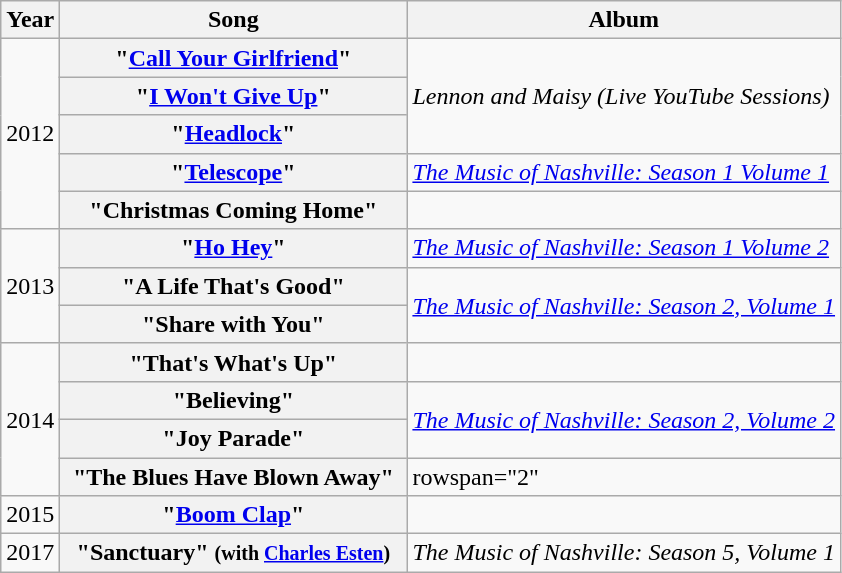<table class="wikitable plainrowheaders">
<tr>
<th>Year</th>
<th style="width:14em;">Song</th>
<th>Album</th>
</tr>
<tr>
<td rowspan="5">2012</td>
<th scope="row">"<a href='#'>Call Your Girlfriend</a>" </th>
<td rowspan="3"><em>Lennon and Maisy (Live YouTube Sessions)</em></td>
</tr>
<tr>
<th scope="row">"<a href='#'>I Won't Give Up</a>" </th>
</tr>
<tr>
<th scope="row">"<a href='#'>Headlock</a>" </th>
</tr>
<tr>
<th scope="row">"<a href='#'>Telescope</a>"</th>
<td><em><a href='#'>The Music of Nashville: Season 1 Volume 1</a></em></td>
</tr>
<tr>
<th scope="row">"Christmas Coming Home"</th>
<td></td>
</tr>
<tr>
<td rowspan="3">2013</td>
<th scope="row">"<a href='#'>Ho Hey</a>"</th>
<td><em><a href='#'>The Music of Nashville: Season 1 Volume 2</a></em></td>
</tr>
<tr>
<th scope="row">"A Life That's Good"</th>
<td rowspan="2"><em><a href='#'>The Music of Nashville: Season 2, Volume 1</a></em></td>
</tr>
<tr>
<th scope="row">"Share with You"</th>
</tr>
<tr>
<td rowspan="4">2014</td>
<th scope="row">"That's What's Up"</th>
<td></td>
</tr>
<tr>
<th scope="row">"Believing"</th>
<td rowspan="2"><em><a href='#'>The Music of Nashville: Season 2, Volume 2</a></em></td>
</tr>
<tr>
<th scope="row">"Joy Parade"</th>
</tr>
<tr>
<th scope="row">"The Blues Have Blown Away"</th>
<td>rowspan="2" </td>
</tr>
<tr>
<td>2015</td>
<th scope="row">"<a href='#'>Boom Clap</a>"</th>
</tr>
<tr>
<td>2017</td>
<th scope="row">"Sanctuary" <small>(with <a href='#'>Charles Esten</a>)</small></th>
<td><em>The Music of Nashville: Season 5, Volume 1</em></td>
</tr>
</table>
